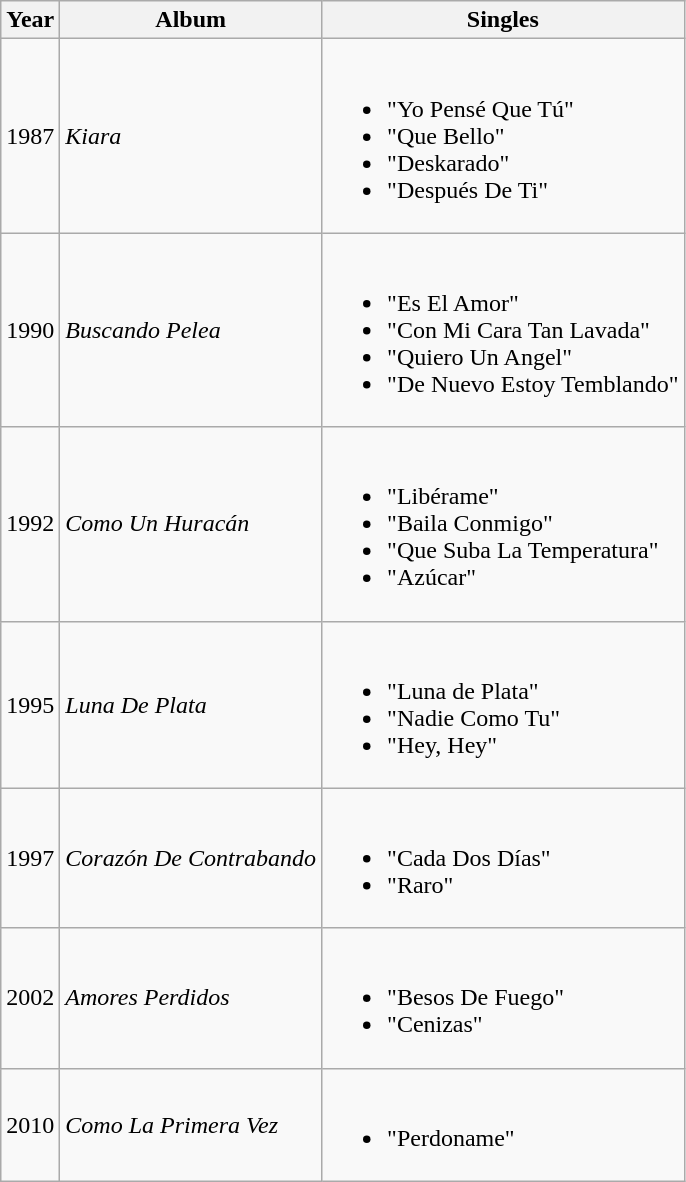<table class="wikitable">
<tr>
<th>Year</th>
<th>Album</th>
<th>Singles</th>
</tr>
<tr>
<td>1987</td>
<td><em>Kiara</em></td>
<td><br><ul><li>"Yo Pensé Que Tú"</li><li>"Que Bello"</li><li>"Deskarado"</li><li>"Después De Ti"</li></ul></td>
</tr>
<tr>
<td>1990</td>
<td><em>Buscando Pelea</em></td>
<td><br><ul><li>"Es El Amor"</li><li>"Con Mi Cara Tan Lavada"</li><li>"Quiero Un Angel"</li><li>"De Nuevo Estoy Temblando"</li></ul></td>
</tr>
<tr>
<td>1992</td>
<td><em>Como Un Huracán</em></td>
<td><br><ul><li>"Libérame"</li><li>"Baila Conmigo"</li><li>"Que Suba La Temperatura"</li><li>"Azúcar"</li></ul></td>
</tr>
<tr>
<td>1995</td>
<td><em>Luna De Plata</em></td>
<td><br><ul><li>"Luna de Plata"</li><li>"Nadie Como Tu"</li><li>"Hey, Hey"</li></ul></td>
</tr>
<tr>
<td>1997</td>
<td><em>Corazón De Contrabando</em></td>
<td><br><ul><li>"Cada Dos Días"</li><li>"Raro"</li></ul></td>
</tr>
<tr>
<td>2002</td>
<td><em>Amores Perdidos</em></td>
<td><br><ul><li>"Besos De Fuego"</li><li>"Cenizas"</li></ul></td>
</tr>
<tr>
<td>2010</td>
<td><em>Como La Primera Vez</em></td>
<td><br><ul><li>"Perdoname"</li></ul></td>
</tr>
</table>
